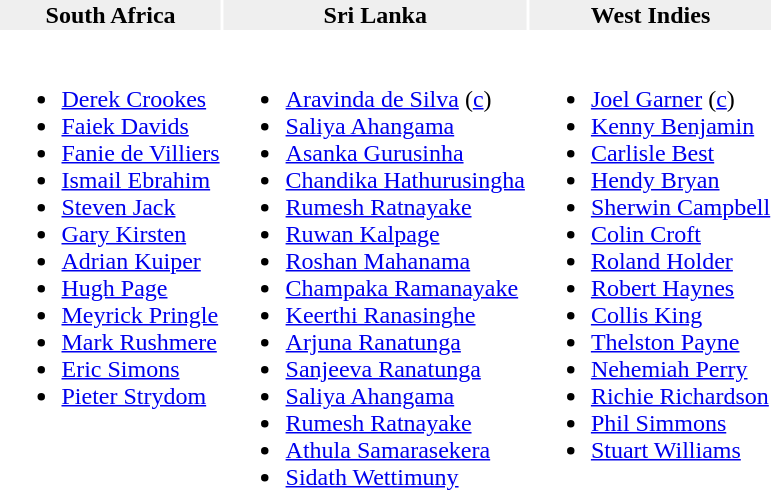<table>
<tr bgcolor="#efefef">
<th>South Africa </th>
<th>Sri Lanka </th>
<th>West Indies </th>
</tr>
<tr valign="top">
<td><br><ul><li><a href='#'>Derek Crookes</a></li><li><a href='#'>Faiek Davids</a></li><li><a href='#'>Fanie de Villiers</a></li><li><a href='#'>Ismail Ebrahim</a></li><li><a href='#'>Steven Jack</a></li><li><a href='#'>Gary Kirsten</a></li><li><a href='#'>Adrian Kuiper</a></li><li><a href='#'>Hugh Page</a></li><li><a href='#'>Meyrick Pringle</a></li><li><a href='#'>Mark Rushmere</a></li><li><a href='#'>Eric Simons</a></li><li><a href='#'>Pieter Strydom</a></li></ul></td>
<td><br><ul><li><a href='#'>Aravinda de Silva</a> (<a href='#'>c</a>)</li><li><a href='#'>Saliya Ahangama</a></li><li><a href='#'>Asanka Gurusinha</a></li><li><a href='#'>Chandika Hathurusingha</a></li><li><a href='#'>Rumesh Ratnayake</a></li><li><a href='#'>Ruwan Kalpage</a></li><li><a href='#'>Roshan Mahanama</a></li><li><a href='#'>Champaka Ramanayake</a></li><li><a href='#'>Keerthi Ranasinghe</a></li><li><a href='#'>Arjuna Ranatunga</a></li><li><a href='#'>Sanjeeva Ranatunga</a></li><li><a href='#'>Saliya Ahangama</a></li><li><a href='#'>Rumesh Ratnayake</a></li><li><a href='#'>Athula Samarasekera</a></li><li><a href='#'>Sidath Wettimuny</a></li></ul></td>
<td><br><ul><li><a href='#'>Joel Garner</a> (<a href='#'>c</a>)</li><li><a href='#'>Kenny Benjamin</a></li><li><a href='#'>Carlisle Best</a></li><li><a href='#'>Hendy Bryan</a></li><li><a href='#'>Sherwin Campbell</a></li><li><a href='#'>Colin Croft</a></li><li><a href='#'>Roland Holder</a></li><li><a href='#'>Robert Haynes</a></li><li><a href='#'>Collis King</a></li><li><a href='#'>Thelston Payne</a></li><li><a href='#'>Nehemiah Perry</a></li><li><a href='#'>Richie Richardson</a></li><li><a href='#'>Phil Simmons</a></li><li><a href='#'>Stuart Williams</a></li></ul></td>
</tr>
</table>
